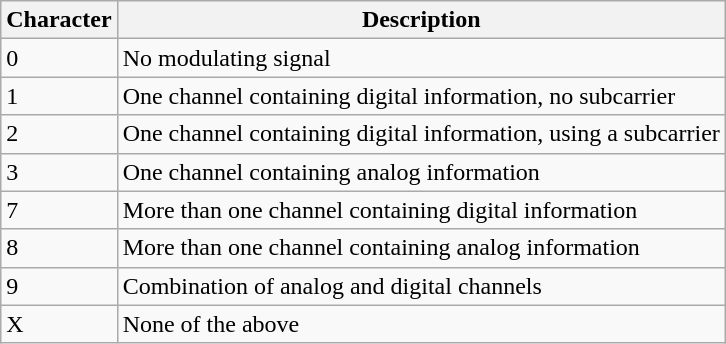<table class="wikitable sortable">
<tr>
<th>Character</th>
<th>Description</th>
</tr>
<tr>
<td>0</td>
<td>No modulating signal</td>
</tr>
<tr>
<td>1</td>
<td>One channel containing digital information, no subcarrier</td>
</tr>
<tr>
<td>2</td>
<td>One channel containing digital information, using a subcarrier</td>
</tr>
<tr>
<td>3</td>
<td>One channel containing analog information</td>
</tr>
<tr>
<td>7</td>
<td>More than one channel containing digital information</td>
</tr>
<tr>
<td>8</td>
<td>More than one channel containing analog information</td>
</tr>
<tr>
<td>9</td>
<td>Combination of analog and digital channels</td>
</tr>
<tr>
<td>X</td>
<td>None of the above</td>
</tr>
</table>
